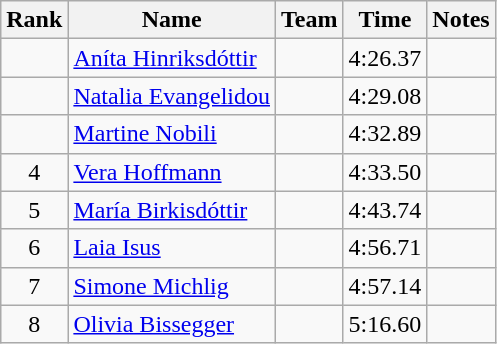<table class="wikitable sortable" style="text-align:center">
<tr>
<th>Rank</th>
<th>Name</th>
<th>Team</th>
<th>Time</th>
<th>Notes</th>
</tr>
<tr>
<td></td>
<td align="left"><a href='#'>Aníta Hinriksdóttir</a></td>
<td align=left></td>
<td>4:26.37</td>
<td></td>
</tr>
<tr>
<td></td>
<td align="left"><a href='#'>Natalia Evangelidou</a></td>
<td align=left></td>
<td>4:29.08</td>
<td></td>
</tr>
<tr>
<td></td>
<td align="left"><a href='#'>Martine Nobili</a></td>
<td align=left></td>
<td>4:32.89</td>
<td></td>
</tr>
<tr>
<td>4</td>
<td align="left"><a href='#'>Vera Hoffmann</a></td>
<td align=left></td>
<td>4:33.50</td>
<td></td>
</tr>
<tr>
<td>5</td>
<td align="left"><a href='#'>María Birkisdóttir</a></td>
<td align=left></td>
<td>4:43.74</td>
<td></td>
</tr>
<tr>
<td>6</td>
<td align="left"><a href='#'>Laia Isus</a></td>
<td align=left></td>
<td>4:56.71</td>
<td></td>
</tr>
<tr>
<td>7</td>
<td align="left"><a href='#'>Simone Michlig</a></td>
<td align=left></td>
<td>4:57.14</td>
<td></td>
</tr>
<tr>
<td>8</td>
<td align="left"><a href='#'>Olivia Bissegger</a></td>
<td align=left></td>
<td>5:16.60</td>
<td></td>
</tr>
</table>
